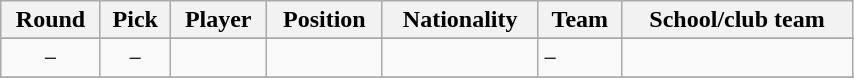<table class="wikitable" width="45%">
<tr>
<th>Round</th>
<th>Pick</th>
<th>Player</th>
<th>Position</th>
<th>Nationality</th>
<th>Team</th>
<th>School/club team</th>
</tr>
<tr>
</tr>
<tr>
<td align=center>−</td>
<td align=center>−</td>
<td></td>
<td align=center></td>
<td></td>
<td>−</td>
<td></td>
</tr>
<tr>
</tr>
</table>
